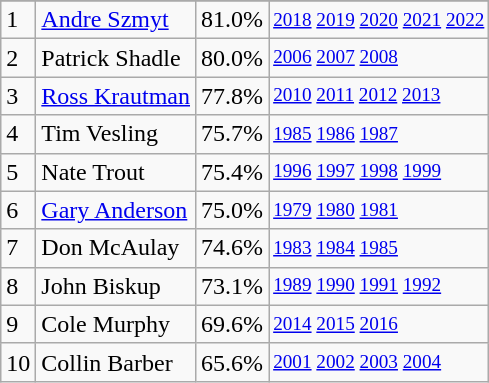<table class="wikitable">
<tr>
</tr>
<tr>
<td>1</td>
<td><a href='#'>Andre Szmyt</a></td>
<td><abbr>81.0%</abbr></td>
<td style="font-size:80%;"><a href='#'>2018</a> <a href='#'>2019</a> <a href='#'>2020</a> <a href='#'>2021</a> <a href='#'>2022</a></td>
</tr>
<tr>
<td>2</td>
<td>Patrick Shadle</td>
<td><abbr>80.0%</abbr></td>
<td style="font-size:80%;"><a href='#'>2006</a> <a href='#'>2007</a> <a href='#'>2008</a></td>
</tr>
<tr>
<td>3</td>
<td><a href='#'>Ross Krautman</a></td>
<td><abbr>77.8%</abbr></td>
<td style="font-size:80%;"><a href='#'>2010</a> <a href='#'>2011</a> <a href='#'>2012</a> <a href='#'>2013</a></td>
</tr>
<tr>
<td>4</td>
<td>Tim Vesling</td>
<td><abbr>75.7%</abbr></td>
<td style="font-size:80%;"><a href='#'>1985</a> <a href='#'>1986</a> <a href='#'>1987</a></td>
</tr>
<tr>
<td>5</td>
<td>Nate Trout</td>
<td><abbr>75.4%</abbr></td>
<td style="font-size:80%;"><a href='#'>1996</a> <a href='#'>1997</a> <a href='#'>1998</a> <a href='#'>1999</a></td>
</tr>
<tr>
<td>6</td>
<td><a href='#'>Gary Anderson</a></td>
<td><abbr>75.0%</abbr></td>
<td style="font-size:80%;"><a href='#'>1979</a> <a href='#'>1980</a> <a href='#'>1981</a></td>
</tr>
<tr>
<td>7</td>
<td>Don McAulay</td>
<td><abbr>74.6%</abbr></td>
<td style="font-size:80%;"><a href='#'>1983</a> <a href='#'>1984</a> <a href='#'>1985</a></td>
</tr>
<tr>
<td>8</td>
<td>John Biskup</td>
<td><abbr>73.1%</abbr></td>
<td style="font-size:80%;"><a href='#'>1989</a> <a href='#'>1990</a> <a href='#'>1991</a> <a href='#'>1992</a></td>
</tr>
<tr>
<td>9</td>
<td>Cole Murphy</td>
<td><abbr>69.6%</abbr></td>
<td style="font-size:80%;"><a href='#'>2014</a> <a href='#'>2015</a> <a href='#'>2016</a></td>
</tr>
<tr>
<td>10</td>
<td>Collin Barber</td>
<td><abbr>65.6%</abbr></td>
<td style="font-size:80%;"><a href='#'>2001</a> <a href='#'>2002</a> <a href='#'>2003</a> <a href='#'>2004</a><br></td>
</tr>
</table>
